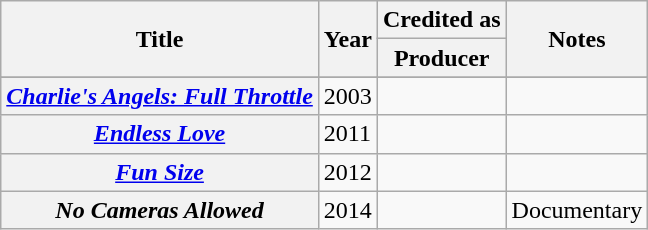<table class="wikitable plainrowheaders sortable">
<tr>
<th rowspan="2" scope="col">Title</th>
<th rowspan="2" scope="col">Year</th>
<th colspan="1" scope="col">Credited as</th>
<th rowspan="2" scope="col" class="unsortable">Notes</th>
</tr>
<tr>
<th>Producer</th>
</tr>
<tr>
</tr>
<tr>
<th scope=row><em><a href='#'>Charlie's Angels: Full Throttle</a></em></th>
<td>2003</td>
<td></td>
<td></td>
</tr>
<tr>
<th scope=row><em><a href='#'>Endless Love</a></em></th>
<td>2011</td>
<td></td>
</tr>
<tr>
<th scope=row><em><a href='#'>Fun Size</a></em></th>
<td>2012</td>
<td></td>
<td></td>
</tr>
<tr>
<th scope=row><em>No Cameras Allowed</em></th>
<td>2014</td>
<td></td>
<td>Documentary</td>
</tr>
</table>
